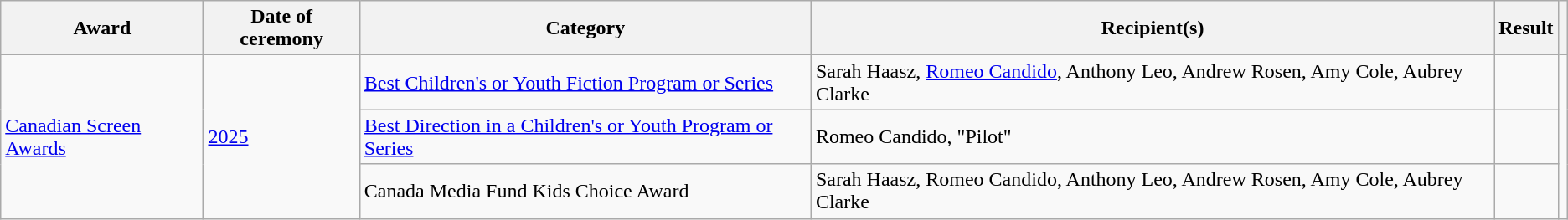<table class="wikitable sortable plainrowheaders">
<tr>
<th scope="col">Award</th>
<th scope="col">Date of ceremony</th>
<th scope="col">Category</th>
<th scope="col">Recipient(s)</th>
<th scope="col">Result</th>
<th scope="col" class="unsortable"></th>
</tr>
<tr>
<td rowspan=3><a href='#'>Canadian Screen Awards</a></td>
<td rowspan=3><a href='#'>2025</a></td>
<td><a href='#'>Best Children's or Youth Fiction Program or Series</a></td>
<td>Sarah Haasz, <a href='#'>Romeo Candido</a>, Anthony Leo, Andrew Rosen, Amy Cole, Aubrey Clarke</td>
<td></td>
<td rowspan=3></td>
</tr>
<tr>
<td><a href='#'>Best Direction in a Children's or Youth Program or Series</a></td>
<td>Romeo Candido, "Pilot"</td>
<td></td>
</tr>
<tr>
<td>Canada Media Fund Kids Choice Award</td>
<td>Sarah Haasz, Romeo Candido, Anthony Leo, Andrew Rosen, Amy Cole, Aubrey Clarke</td>
<td></td>
</tr>
</table>
